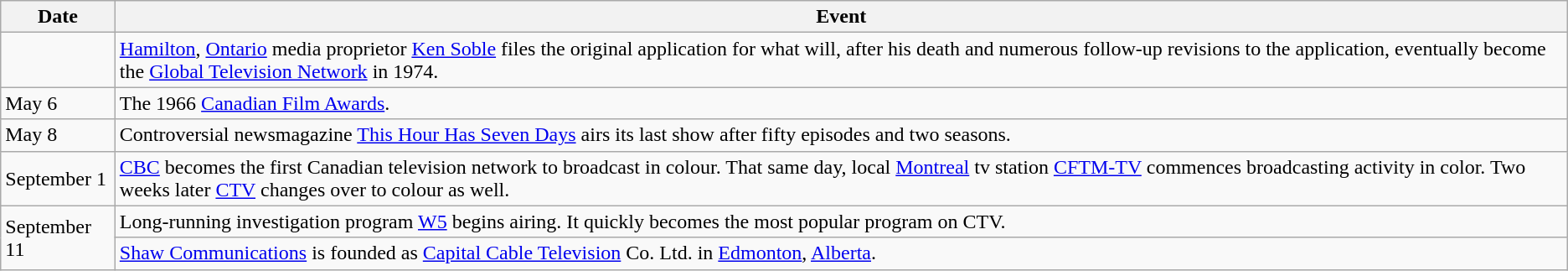<table class="wikitable">
<tr>
<th>Date</th>
<th>Event</th>
</tr>
<tr>
<td></td>
<td><a href='#'>Hamilton</a>, <a href='#'>Ontario</a> media proprietor <a href='#'>Ken Soble</a> files the original application for what will, after his death and numerous follow-up revisions to the application, eventually become the <a href='#'>Global Television Network</a> in 1974.</td>
</tr>
<tr>
<td>May 6</td>
<td>The 1966 <a href='#'>Canadian Film Awards</a>.</td>
</tr>
<tr>
<td>May 8</td>
<td>Controversial newsmagazine <a href='#'>This Hour Has Seven Days</a> airs its last show after fifty episodes and two seasons.</td>
</tr>
<tr>
<td>September 1</td>
<td><a href='#'>CBC</a> becomes the first Canadian television network to broadcast in colour. That same day, local <a href='#'>Montreal</a> tv station <a href='#'>CFTM-TV</a> commences broadcasting activity in color. Two weeks later <a href='#'>CTV</a> changes over to colour as well.</td>
</tr>
<tr>
<td rowspan="2">September 11</td>
<td>Long-running investigation program <a href='#'>W5</a> begins airing. It quickly becomes the most popular program on CTV.</td>
</tr>
<tr>
<td><a href='#'>Shaw Communications</a> is founded as <a href='#'>Capital Cable Television</a> Co. Ltd. in <a href='#'>Edmonton</a>, <a href='#'>Alberta</a>.</td>
</tr>
</table>
